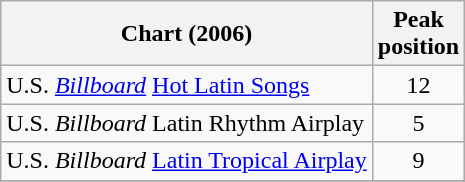<table class="wikitable">
<tr>
<th>Chart (2006)</th>
<th>Peak<br>position</th>
</tr>
<tr>
<td>U.S. <em><a href='#'>Billboard</a></em> <a href='#'>Hot Latin Songs</a></td>
<td align="center">12</td>
</tr>
<tr>
<td>U.S. <em>Billboard</em> Latin Rhythm Airplay</td>
<td align="center">5</td>
</tr>
<tr>
<td>U.S. <em>Billboard</em> <a href='#'>Latin Tropical Airplay</a></td>
<td align="center">9</td>
</tr>
<tr>
</tr>
</table>
